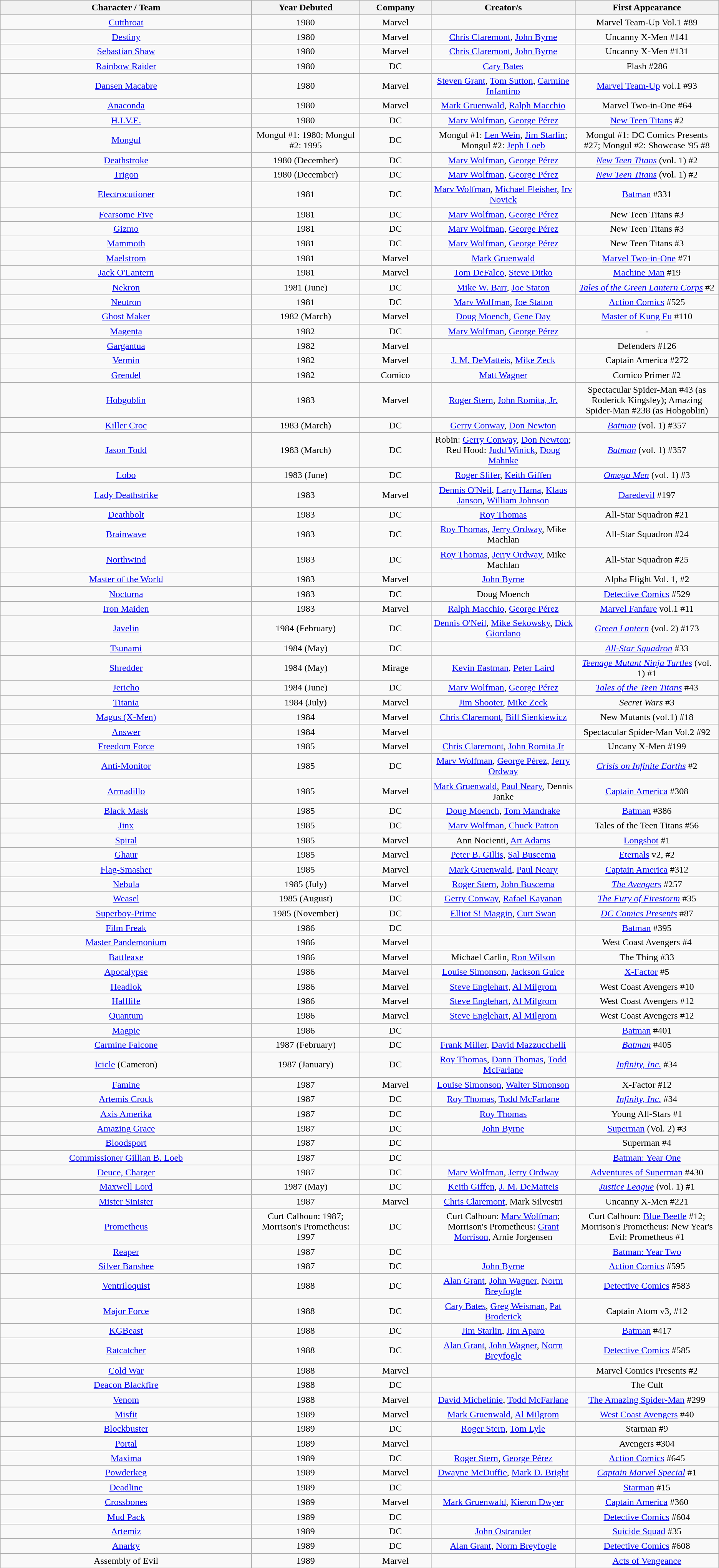<table class="wikitable sortable" ellpadding="3" border="1" cellspacing="0" style="text-align:center;">
<tr style="background:#eeeeee;">
<th style="width:35%;">Character / Team</th>
<th style="width:15%;">Year Debuted</th>
<th style="width:10%;">Company</th>
<th style="width:20%;">Creator/s</th>
<th style="width:20%;">First Appearance</th>
</tr>
<tr>
<td><a href='#'>Cutthroat</a></td>
<td>1980</td>
<td>Marvel</td>
<td></td>
<td>Marvel Team-Up Vol.1 #89</td>
</tr>
<tr>
<td><a href='#'>Destiny</a></td>
<td>1980</td>
<td>Marvel</td>
<td><a href='#'>Chris Claremont</a>, <a href='#'>John Byrne</a></td>
<td>Uncanny X-Men #141</td>
</tr>
<tr>
<td><a href='#'>Sebastian Shaw</a></td>
<td>1980</td>
<td>Marvel</td>
<td><a href='#'>Chris Claremont</a>, <a href='#'>John Byrne</a></td>
<td>Uncanny X-Men #131</td>
</tr>
<tr>
<td><a href='#'>Rainbow Raider</a></td>
<td>1980</td>
<td>DC</td>
<td><a href='#'>Cary Bates</a></td>
<td>Flash #286</td>
</tr>
<tr>
<td><a href='#'>Dansen Macabre</a></td>
<td>1980</td>
<td>Marvel</td>
<td><a href='#'>Steven Grant</a>, <a href='#'>Tom Sutton</a>, <a href='#'>Carmine Infantino</a></td>
<td><a href='#'>Marvel Team-Up</a> vol.1 #93</td>
</tr>
<tr>
<td><a href='#'>Anaconda</a></td>
<td>1980</td>
<td>Marvel</td>
<td><a href='#'>Mark Gruenwald</a>, <a href='#'>Ralph Macchio</a></td>
<td>Marvel Two-in-One #64</td>
</tr>
<tr>
<td><a href='#'>H.I.V.E.</a></td>
<td>1980</td>
<td>DC</td>
<td><a href='#'>Marv Wolfman</a>, <a href='#'>George Pérez</a></td>
<td><a href='#'>New Teen Titans</a> #2</td>
</tr>
<tr>
<td><a href='#'>Mongul</a></td>
<td>Mongul #1: 1980; Mongul #2: 1995</td>
<td>DC</td>
<td>Mongul #1: <a href='#'>Len Wein</a>, <a href='#'>Jim Starlin</a>; Mongul #2: <a href='#'>Jeph Loeb</a></td>
<td>Mongul #1: DC Comics Presents #27; Mongul #2: Showcase '95 #8</td>
</tr>
<tr>
<td><a href='#'>Deathstroke</a></td>
<td>1980 (December)</td>
<td>DC</td>
<td><a href='#'>Marv Wolfman</a>, <a href='#'>George Pérez</a></td>
<td><em><a href='#'>New Teen Titans</a></em> (vol. 1) #2</td>
</tr>
<tr>
<td><a href='#'>Trigon</a></td>
<td>1980 (December)</td>
<td>DC</td>
<td><a href='#'>Marv Wolfman</a>, <a href='#'>George Pérez</a></td>
<td><em><a href='#'>New Teen Titans</a></em> (vol. 1) #2</td>
</tr>
<tr>
<td><a href='#'>Electrocutioner</a></td>
<td>1981</td>
<td>DC</td>
<td><a href='#'>Marv Wolfman</a>, <a href='#'>Michael Fleisher</a>, <a href='#'>Irv Novick</a></td>
<td><a href='#'>Batman</a> #331</td>
</tr>
<tr>
<td><a href='#'>Fearsome Five</a></td>
<td>1981</td>
<td>DC</td>
<td><a href='#'>Marv Wolfman</a>, <a href='#'>George Pérez</a></td>
<td>New Teen Titans #3</td>
</tr>
<tr>
<td><a href='#'>Gizmo</a></td>
<td>1981</td>
<td>DC</td>
<td><a href='#'>Marv Wolfman</a>, <a href='#'>George Pérez</a></td>
<td>New Teen Titans #3</td>
</tr>
<tr>
<td><a href='#'>Mammoth</a></td>
<td>1981</td>
<td>DC</td>
<td><a href='#'>Marv Wolfman</a>, <a href='#'>George Pérez</a></td>
<td>New Teen Titans #3</td>
</tr>
<tr>
<td><a href='#'>Maelstrom</a></td>
<td>1981</td>
<td>Marvel</td>
<td><a href='#'>Mark Gruenwald</a></td>
<td><a href='#'>Marvel Two-in-One</a> #71</td>
</tr>
<tr>
<td><a href='#'>Jack O'Lantern</a></td>
<td>1981</td>
<td>Marvel</td>
<td><a href='#'>Tom DeFalco</a>, <a href='#'>Steve Ditko</a></td>
<td><a href='#'>Machine Man</a> #19</td>
</tr>
<tr>
<td><a href='#'>Nekron</a></td>
<td>1981 (June)</td>
<td>DC</td>
<td><a href='#'>Mike W. Barr</a>, <a href='#'>Joe Staton</a></td>
<td><em><a href='#'>Tales of the Green Lantern Corps</a></em> #2</td>
</tr>
<tr>
<td><a href='#'>Neutron</a></td>
<td>1981</td>
<td>DC</td>
<td><a href='#'>Marv Wolfman</a>, <a href='#'>Joe Staton</a></td>
<td><a href='#'>Action Comics</a> #525</td>
</tr>
<tr>
<td><a href='#'>Ghost Maker</a></td>
<td>1982 (March)</td>
<td>Marvel</td>
<td><a href='#'>Doug Moench</a>, <a href='#'>Gene Day</a></td>
<td><a href='#'>Master of Kung Fu</a> #110</td>
</tr>
<tr>
<td><a href='#'>Magenta</a></td>
<td>1982</td>
<td>DC</td>
<td><a href='#'>Marv Wolfman</a>, <a href='#'>George Pérez</a></td>
<td>-</td>
</tr>
<tr>
<td><a href='#'>Gargantua</a></td>
<td>1982</td>
<td>Marvel</td>
<td></td>
<td>Defenders #126</td>
</tr>
<tr>
<td><a href='#'>Vermin</a></td>
<td>1982</td>
<td>Marvel</td>
<td><a href='#'>J. M. DeMatteis</a>, <a href='#'>Mike Zeck</a></td>
<td>Captain America #272</td>
</tr>
<tr>
<td><a href='#'>Grendel</a></td>
<td>1982</td>
<td>Comico</td>
<td><a href='#'>Matt Wagner</a></td>
<td>Comico Primer #2</td>
</tr>
<tr>
<td><a href='#'>Hobgoblin</a></td>
<td>1983</td>
<td>Marvel</td>
<td><a href='#'>Roger Stern</a>, <a href='#'>John Romita, Jr.</a></td>
<td>Spectacular Spider-Man #43 (as Roderick Kingsley); Amazing Spider-Man #238 (as Hobgoblin)</td>
</tr>
<tr>
<td><a href='#'>Killer Croc</a></td>
<td>1983 (March)</td>
<td>DC</td>
<td><a href='#'>Gerry Conway</a>, <a href='#'>Don Newton</a></td>
<td><em><a href='#'>Batman</a></em> (vol. 1) #357</td>
</tr>
<tr>
<td><a href='#'>Jason Todd</a></td>
<td>1983 (March)</td>
<td>DC</td>
<td>Robin: <a href='#'>Gerry Conway</a>, <a href='#'>Don Newton</a>; Red Hood: <a href='#'>Judd Winick</a>, <a href='#'>Doug Mahnke</a></td>
<td><em><a href='#'>Batman</a></em> (vol. 1) #357</td>
</tr>
<tr>
<td><a href='#'>Lobo</a></td>
<td>1983 (June)</td>
<td>DC</td>
<td><a href='#'>Roger Slifer</a>, <a href='#'>Keith Giffen</a></td>
<td><em><a href='#'>Omega Men</a></em> (vol. 1) #3</td>
</tr>
<tr>
<td><a href='#'>Lady Deathstrike</a></td>
<td>1983</td>
<td>Marvel</td>
<td><a href='#'>Dennis O'Neil</a>, <a href='#'>Larry Hama</a>, <a href='#'>Klaus Janson</a>, <a href='#'>William Johnson</a></td>
<td><a href='#'>Daredevil</a> #197</td>
</tr>
<tr>
<td><a href='#'>Deathbolt</a></td>
<td>1983</td>
<td>DC</td>
<td><a href='#'>Roy Thomas</a></td>
<td>All-Star Squadron #21</td>
</tr>
<tr>
<td><a href='#'>Brainwave</a></td>
<td>1983</td>
<td>DC</td>
<td><a href='#'>Roy Thomas</a>, <a href='#'>Jerry Ordway</a>, Mike Machlan</td>
<td>All-Star Squadron #24</td>
</tr>
<tr>
<td><a href='#'>Northwind</a></td>
<td>1983</td>
<td>DC</td>
<td><a href='#'>Roy Thomas</a>, <a href='#'>Jerry Ordway</a>, Mike Machlan</td>
<td>All-Star Squadron #25</td>
</tr>
<tr>
<td><a href='#'>Master of the World</a></td>
<td>1983</td>
<td>Marvel</td>
<td><a href='#'>John Byrne</a></td>
<td>Alpha Flight Vol. 1, #2</td>
</tr>
<tr>
<td><a href='#'>Nocturna</a></td>
<td>1983</td>
<td>DC</td>
<td>Doug Moench</td>
<td><a href='#'>Detective Comics</a> #529</td>
</tr>
<tr>
<td><a href='#'>Iron Maiden</a></td>
<td>1983</td>
<td>Marvel</td>
<td><a href='#'>Ralph Macchio</a>, <a href='#'>George Pérez</a></td>
<td><a href='#'>Marvel Fanfare</a> vol.1 #11</td>
</tr>
<tr>
<td><a href='#'>Javelin</a></td>
<td>1984 (February)</td>
<td>DC</td>
<td><a href='#'>Dennis O'Neil</a>, <a href='#'>Mike Sekowsky</a>, <a href='#'>Dick Giordano</a></td>
<td><em><a href='#'>Green Lantern</a></em> (vol. 2) #173</td>
</tr>
<tr>
<td><a href='#'>Tsunami</a></td>
<td>1984 (May)</td>
<td>DC</td>
<td></td>
<td><em><a href='#'>All-Star Squadron</a></em> #33</td>
</tr>
<tr>
<td><a href='#'>Shredder</a></td>
<td>1984 (May)</td>
<td>Mirage</td>
<td><a href='#'>Kevin Eastman</a>, <a href='#'>Peter Laird</a></td>
<td><em><a href='#'>Teenage Mutant Ninja Turtles</a></em> (vol. 1) #1</td>
</tr>
<tr>
<td><a href='#'>Jericho</a></td>
<td>1984 (June)</td>
<td>DC</td>
<td><a href='#'>Marv Wolfman</a>, <a href='#'>George Pérez</a></td>
<td><em><a href='#'>Tales of the Teen Titans</a></em> #43</td>
</tr>
<tr>
<td><a href='#'>Titania</a></td>
<td>1984 (July)</td>
<td>Marvel</td>
<td><a href='#'>Jim Shooter</a>, <a href='#'>Mike Zeck</a></td>
<td><em>Secret Wars</em> #3</td>
</tr>
<tr>
<td><a href='#'>Magus (X-Men)</a></td>
<td>1984</td>
<td>Marvel</td>
<td><a href='#'>Chris Claremont</a>, <a href='#'>Bill Sienkiewicz</a></td>
<td>New Mutants (vol.1) #18</td>
</tr>
<tr>
<td><a href='#'>Answer</a></td>
<td>1984</td>
<td>Marvel</td>
<td></td>
<td>Spectacular Spider-Man Vol.2 #92</td>
</tr>
<tr>
<td><a href='#'>Freedom Force</a></td>
<td>1985</td>
<td>Marvel</td>
<td><a href='#'>Chris Claremont</a>, <a href='#'>John Romita Jr</a></td>
<td>Uncany X-Men #199</td>
</tr>
<tr>
<td><a href='#'>Anti-Monitor</a></td>
<td>1985</td>
<td>DC</td>
<td><a href='#'>Marv Wolfman</a>, <a href='#'>George Pérez</a>, <a href='#'>Jerry Ordway</a></td>
<td><em><a href='#'>Crisis on Infinite Earths</a></em> #2</td>
</tr>
<tr>
<td><a href='#'>Armadillo</a></td>
<td>1985</td>
<td>Marvel</td>
<td><a href='#'>Mark Gruenwald</a>, <a href='#'>Paul Neary</a>, Dennis Janke</td>
<td><a href='#'>Captain America</a> #308</td>
</tr>
<tr>
<td><a href='#'>Black Mask</a></td>
<td>1985</td>
<td>DC</td>
<td><a href='#'>Doug Moench</a>, <a href='#'>Tom Mandrake</a></td>
<td><a href='#'>Batman</a> #386</td>
</tr>
<tr>
<td><a href='#'>Jinx</a></td>
<td>1985</td>
<td>DC</td>
<td><a href='#'>Marv Wolfman</a>, <a href='#'>Chuck Patton</a></td>
<td>Tales of the Teen Titans #56</td>
</tr>
<tr>
<td><a href='#'>Spiral</a></td>
<td>1985</td>
<td>Marvel</td>
<td>Ann Nocienti, <a href='#'>Art Adams</a></td>
<td><a href='#'>Longshot</a> #1</td>
</tr>
<tr>
<td><a href='#'>Ghaur</a></td>
<td>1985</td>
<td>Marvel</td>
<td><a href='#'>Peter B. Gillis</a>, <a href='#'>Sal Buscema</a></td>
<td><a href='#'>Eternals</a> v2, #2</td>
</tr>
<tr>
<td><a href='#'>Flag-Smasher</a></td>
<td>1985</td>
<td>Marvel</td>
<td><a href='#'>Mark Gruenwald</a>, <a href='#'>Paul Neary</a></td>
<td><a href='#'>Captain America</a> #312</td>
</tr>
<tr>
<td><a href='#'>Nebula</a></td>
<td>1985 (July)</td>
<td>Marvel</td>
<td><a href='#'>Roger Stern</a>, <a href='#'>John Buscema</a></td>
<td><em><a href='#'>The Avengers</a></em> #257</td>
</tr>
<tr>
<td><a href='#'>Weasel</a></td>
<td>1985 (August)</td>
<td>DC</td>
<td><a href='#'>Gerry Conway</a>, <a href='#'>Rafael Kayanan</a></td>
<td><em><a href='#'>The Fury of Firestorm</a></em> #35</td>
</tr>
<tr>
<td><a href='#'>Superboy-Prime</a></td>
<td>1985 (November)</td>
<td>DC</td>
<td><a href='#'>Elliot S! Maggin</a>, <a href='#'>Curt Swan</a></td>
<td><em><a href='#'>DC Comics Presents</a></em> #87</td>
</tr>
<tr>
<td><a href='#'>Film Freak</a></td>
<td>1986</td>
<td>DC</td>
<td></td>
<td><a href='#'>Batman</a> #395</td>
</tr>
<tr>
<td><a href='#'>Master Pandemonium</a></td>
<td>1986</td>
<td>Marvel</td>
<td></td>
<td>West Coast Avengers #4</td>
</tr>
<tr>
<td><a href='#'>Battleaxe</a></td>
<td>1986</td>
<td>Marvel</td>
<td>Michael Carlin, <a href='#'>Ron Wilson</a></td>
<td>The Thing #33</td>
</tr>
<tr>
<td><a href='#'>Apocalypse</a></td>
<td>1986</td>
<td>Marvel</td>
<td><a href='#'>Louise Simonson</a>, <a href='#'>Jackson Guice</a></td>
<td><a href='#'>X-Factor</a> #5</td>
</tr>
<tr>
<td><a href='#'>Headlok</a></td>
<td>1986</td>
<td>Marvel</td>
<td><a href='#'>Steve Englehart</a>, <a href='#'>Al Milgrom</a></td>
<td>West Coast Avengers #10</td>
</tr>
<tr>
<td><a href='#'>Halflife</a></td>
<td>1986</td>
<td>Marvel</td>
<td><a href='#'>Steve Englehart</a>, <a href='#'>Al Milgrom</a></td>
<td>West Coast Avengers #12</td>
</tr>
<tr>
<td><a href='#'>Quantum</a></td>
<td>1986</td>
<td>Marvel</td>
<td><a href='#'>Steve Englehart</a>, <a href='#'>Al Milgrom</a></td>
<td>West Coast Avengers #12</td>
</tr>
<tr>
<td><a href='#'>Magpie</a></td>
<td>1986</td>
<td>DC</td>
<td></td>
<td><a href='#'>Batman</a> #401</td>
</tr>
<tr>
<td><a href='#'>Carmine Falcone</a></td>
<td>1987 (February)</td>
<td>DC</td>
<td><a href='#'>Frank Miller</a>, <a href='#'>David Mazzucchelli</a></td>
<td><em><a href='#'>Batman</a></em> #405</td>
</tr>
<tr>
<td><a href='#'>Icicle</a> (Cameron)</td>
<td>1987 (January)</td>
<td>DC</td>
<td><a href='#'>Roy Thomas</a>, <a href='#'>Dann Thomas</a>, <a href='#'>Todd McFarlane</a></td>
<td><em><a href='#'>Infinity, Inc.</a></em> #34</td>
</tr>
<tr>
<td><a href='#'>Famine</a></td>
<td>1987</td>
<td>Marvel</td>
<td><a href='#'>Louise Simonson</a>, <a href='#'>Walter Simonson</a></td>
<td>X-Factor #12</td>
</tr>
<tr>
<td><a href='#'>Artemis Crock</a></td>
<td>1987</td>
<td>DC</td>
<td><a href='#'>Roy Thomas</a>, <a href='#'>Todd McFarlane</a></td>
<td><em><a href='#'>Infinity, Inc.</a></em> #34</td>
</tr>
<tr>
<td><a href='#'>Axis Amerika</a></td>
<td>1987</td>
<td>DC</td>
<td><a href='#'>Roy Thomas</a></td>
<td>Young All-Stars #1</td>
</tr>
<tr>
<td><a href='#'>Amazing Grace</a></td>
<td>1987</td>
<td>DC</td>
<td><a href='#'>John Byrne</a></td>
<td><a href='#'>Superman</a> (Vol. 2) #3</td>
</tr>
<tr>
<td><a href='#'>Bloodsport</a></td>
<td>1987</td>
<td>DC</td>
<td></td>
<td>Superman #4</td>
</tr>
<tr>
<td><a href='#'>Commissioner Gillian B. Loeb</a></td>
<td>1987</td>
<td>DC</td>
<td></td>
<td><a href='#'>Batman: Year One</a></td>
</tr>
<tr>
<td><a href='#'>Deuce, Charger</a></td>
<td>1987</td>
<td>DC</td>
<td><a href='#'>Marv Wolfman</a>, <a href='#'>Jerry Ordway</a></td>
<td><a href='#'>Adventures of Superman</a> #430</td>
</tr>
<tr>
<td><a href='#'>Maxwell Lord</a></td>
<td>1987 (May)</td>
<td>DC</td>
<td><a href='#'>Keith Giffen</a>, <a href='#'>J. M. DeMatteis</a></td>
<td><em><a href='#'>Justice League</a></em> (vol. 1) #1</td>
</tr>
<tr>
<td><a href='#'>Mister Sinister</a></td>
<td>1987</td>
<td>Marvel</td>
<td><a href='#'>Chris Claremont</a>, Mark Silvestri</td>
<td>Uncanny X-Men #221</td>
</tr>
<tr>
<td><a href='#'>Prometheus</a></td>
<td>Curt Calhoun: 1987; Morrison's Prometheus: 1997</td>
<td>DC</td>
<td>Curt Calhoun: <a href='#'>Marv Wolfman</a>; Morrison's Prometheus: <a href='#'>Grant Morrison</a>, Arnie Jorgensen</td>
<td>Curt Calhoun: <a href='#'>Blue Beetle</a> #12; Morrison's Prometheus: New Year's Evil: Prometheus #1</td>
</tr>
<tr>
<td><a href='#'>Reaper</a></td>
<td>1987</td>
<td>DC</td>
<td></td>
<td><a href='#'>Batman: Year Two</a></td>
</tr>
<tr>
<td><a href='#'>Silver Banshee</a></td>
<td>1987</td>
<td>DC</td>
<td><a href='#'>John Byrne</a></td>
<td><a href='#'>Action Comics</a> #595</td>
</tr>
<tr>
<td><a href='#'>Ventriloquist</a></td>
<td>1988</td>
<td>DC</td>
<td><a href='#'>Alan Grant</a>, <a href='#'>John Wagner</a>, <a href='#'>Norm Breyfogle</a></td>
<td><a href='#'>Detective Comics</a> #583</td>
</tr>
<tr>
<td><a href='#'>Major Force</a></td>
<td>1988</td>
<td>DC</td>
<td><a href='#'>Cary Bates</a>, <a href='#'>Greg Weisman</a>, <a href='#'>Pat Broderick</a></td>
<td>Captain Atom v3, #12</td>
</tr>
<tr>
<td><a href='#'>KGBeast</a></td>
<td>1988</td>
<td>DC</td>
<td><a href='#'>Jim Starlin</a>, <a href='#'>Jim Aparo</a></td>
<td><a href='#'>Batman</a> #417</td>
</tr>
<tr>
<td><a href='#'>Ratcatcher</a></td>
<td>1988</td>
<td>DC</td>
<td><a href='#'>Alan Grant</a>, <a href='#'>John Wagner</a>, <a href='#'>Norm Breyfogle</a></td>
<td><a href='#'>Detective Comics</a> #585</td>
</tr>
<tr>
<td><a href='#'>Cold War</a></td>
<td>1988</td>
<td>Marvel</td>
<td></td>
<td>Marvel Comics Presents #2</td>
</tr>
<tr>
<td><a href='#'>Deacon Blackfire</a></td>
<td>1988</td>
<td>DC</td>
<td></td>
<td>The Cult</td>
</tr>
<tr>
<td><a href='#'>Venom</a></td>
<td>1988</td>
<td>Marvel</td>
<td><a href='#'>David Michelinie</a>, <a href='#'>Todd McFarlane</a></td>
<td><a href='#'>The Amazing Spider-Man</a> #299</td>
</tr>
<tr>
</tr>
<tr>
<td><a href='#'>Misfit</a></td>
<td>1989</td>
<td>Marvel</td>
<td><a href='#'>Mark Gruenwald</a>, <a href='#'>Al Milgrom</a></td>
<td><a href='#'>West Coast Avengers</a> #40</td>
</tr>
<tr>
<td><a href='#'>Blockbuster</a></td>
<td>1989</td>
<td>DC</td>
<td><a href='#'>Roger Stern</a>, <a href='#'>Tom Lyle</a></td>
<td>Starman #9</td>
</tr>
<tr>
<td><a href='#'>Portal</a></td>
<td>1989</td>
<td>Marvel</td>
<td></td>
<td>Avengers #304</td>
</tr>
<tr>
<td><a href='#'>Maxima</a></td>
<td>1989</td>
<td>DC</td>
<td><a href='#'>Roger Stern</a>, <a href='#'>George Pérez</a></td>
<td><a href='#'>Action Comics</a> #645</td>
</tr>
<tr>
<td><a href='#'>Powderkeg</a></td>
<td>1989</td>
<td>Marvel</td>
<td><a href='#'>Dwayne McDuffie</a>, <a href='#'>Mark D. Bright</a></td>
<td><em><a href='#'>Captain Marvel Special</a></em> #1</td>
</tr>
<tr>
<td><a href='#'>Deadline</a></td>
<td>1989</td>
<td>DC</td>
<td></td>
<td><a href='#'>Starman</a> #15</td>
</tr>
<tr>
<td><a href='#'>Crossbones</a></td>
<td>1989</td>
<td>Marvel</td>
<td><a href='#'>Mark Gruenwald</a>, <a href='#'>Kieron Dwyer</a></td>
<td><a href='#'>Captain America</a> #360</td>
</tr>
<tr>
<td><a href='#'>Mud Pack</a></td>
<td>1989</td>
<td>DC</td>
<td></td>
<td><a href='#'>Detective Comics</a> #604</td>
</tr>
<tr>
<td><a href='#'>Artemiz</a></td>
<td>1989</td>
<td>DC</td>
<td><a href='#'>John Ostrander</a></td>
<td><a href='#'>Suicide Squad</a> #35</td>
</tr>
<tr>
<td><a href='#'>Anarky</a></td>
<td>1989</td>
<td>DC</td>
<td><a href='#'>Alan Grant</a>, <a href='#'>Norm Breyfogle</a></td>
<td><a href='#'>Detective Comics</a> #608</td>
</tr>
<tr>
<td>Assembly of Evil</td>
<td>1989</td>
<td>Marvel</td>
<td></td>
<td><a href='#'>Acts of Vengeance</a></td>
</tr>
</table>
